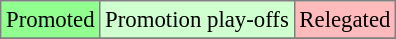<table style="font-size: 95%; border: gray solid 1px; border-collapse: collapse;text-align:center;" cellspacing="0" cellpadding="3" border="1" bgcolor="#f7f8ff">
<tr>
<td bgcolor="#90ff90" align="left">Promoted</td>
<td bgcolor="#D0FFD0" align="left">Promotion play-offs</td>
<td bgcolor="#FFBBBB" align="left">Relegated</td>
</tr>
<tr>
</tr>
</table>
